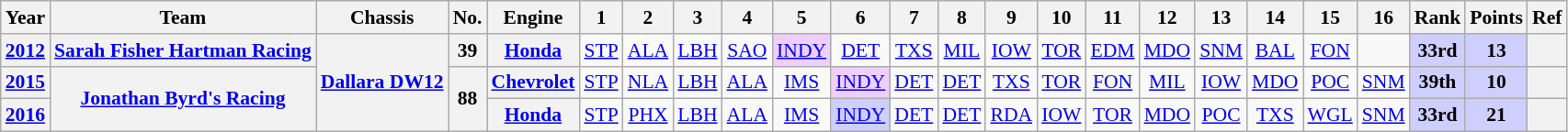<table class="wikitable" style="text-align:center; font-size:90%">
<tr>
<th>Year</th>
<th>Team</th>
<th>Chassis</th>
<th>No.</th>
<th>Engine</th>
<th>1</th>
<th>2</th>
<th>3</th>
<th>4</th>
<th>5</th>
<th>6</th>
<th>7</th>
<th>8</th>
<th>9</th>
<th>10</th>
<th>11</th>
<th>12</th>
<th>13</th>
<th>14</th>
<th>15</th>
<th>16</th>
<th>Rank</th>
<th>Points</th>
<th>Ref</th>
</tr>
<tr>
<th><a href='#'>2012</a></th>
<th><a href='#'>Sarah Fisher Hartman Racing</a></th>
<th rowspan=3><a href='#'>Dallara DW12</a></th>
<th>39</th>
<th><a href='#'>Honda</a></th>
<td><a href='#'>STP</a></td>
<td><a href='#'>ALA</a></td>
<td><a href='#'>LBH</a></td>
<td><a href='#'>SAO</a></td>
<td style="background:#EFCFFF;"><a href='#'>INDY</a><br></td>
<td><a href='#'>DET</a></td>
<td><a href='#'>TXS</a></td>
<td><a href='#'>MIL</a></td>
<td><a href='#'>IOW</a></td>
<td><a href='#'>TOR</a></td>
<td><a href='#'>EDM</a></td>
<td><a href='#'>MDO</a></td>
<td><a href='#'>SNM</a></td>
<td><a href='#'>BAL</a></td>
<td><a href='#'>FON</a></td>
<td></td>
<th style="background:#CFCFFF;">33rd</th>
<th style="background:#CFCFFF;">13</th>
<th></th>
</tr>
<tr>
<th><a href='#'>2015</a></th>
<th rowspan=2><a href='#'>Jonathan Byrd's Racing</a></th>
<th rowspan=2>88</th>
<th><a href='#'>Chevrolet</a></th>
<td><a href='#'>STP</a></td>
<td><a href='#'>NLA</a></td>
<td><a href='#'>LBH</a></td>
<td><a href='#'>ALA</a></td>
<td><a href='#'>IMS</a></td>
<td style="background:#EFCFFF;"><a href='#'>INDY</a><br></td>
<td><a href='#'>DET</a></td>
<td><a href='#'>DET</a></td>
<td><a href='#'>TXS</a></td>
<td><a href='#'>TOR</a></td>
<td><a href='#'>FON</a></td>
<td><a href='#'>MIL</a></td>
<td><a href='#'>IOW</a></td>
<td><a href='#'>MDO</a></td>
<td><a href='#'>POC</a></td>
<td><a href='#'>SNM</a></td>
<th style="background:#CFCFFF;">39th</th>
<th style="background:#CFCFFF;">10</th>
<th></th>
</tr>
<tr>
<th><a href='#'>2016</a></th>
<th><a href='#'>Honda</a></th>
<td><a href='#'>STP</a></td>
<td><a href='#'>PHX</a></td>
<td><a href='#'>LBH</a></td>
<td><a href='#'>ALA</a></td>
<td><a href='#'>IMS</a></td>
<td style="background:#CFCFFF;"><a href='#'>INDY</a><br></td>
<td><a href='#'>DET</a></td>
<td><a href='#'>DET</a></td>
<td><a href='#'>RDA</a></td>
<td><a href='#'>IOW</a></td>
<td><a href='#'>TOR</a></td>
<td><a href='#'>MDO</a></td>
<td><a href='#'>POC</a></td>
<td><a href='#'>TXS</a></td>
<td><a href='#'>WGL</a></td>
<td><a href='#'>SNM</a></td>
<th style="background:#CFCFFF;">33rd</th>
<th style="background:#CFCFFF;">21</th>
<th></th>
</tr>
</table>
